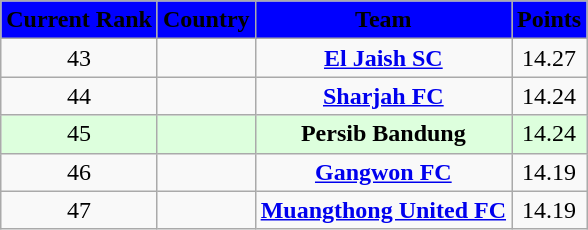<table class="wikitable" style="text-align: center;">
<tr>
<th style="background:blue"><span> Current Rank</span></th>
<th style="background:blue"><span> Country</span></th>
<th style="background:blue"><span> Team</span></th>
<th style="background:blue"><span> Points</span></th>
</tr>
<tr>
<td>43</td>
<td></td>
<td><strong><a href='#'>El Jaish SC</a></strong></td>
<td>14.27</td>
</tr>
<tr>
<td>44</td>
<td></td>
<td><strong><a href='#'>Sharjah FC</a></strong></td>
<td>14.24</td>
</tr>
<tr style="background:#dfd;">
<td>45</td>
<td></td>
<td><strong>Persib Bandung</strong></td>
<td>14.24</td>
</tr>
<tr>
<td>46</td>
<td></td>
<td><strong><a href='#'>Gangwon FC</a></strong></td>
<td>14.19</td>
</tr>
<tr>
<td>47</td>
<td></td>
<td><strong><a href='#'>Muangthong United FC</a></strong></td>
<td>14.19</td>
</tr>
</table>
